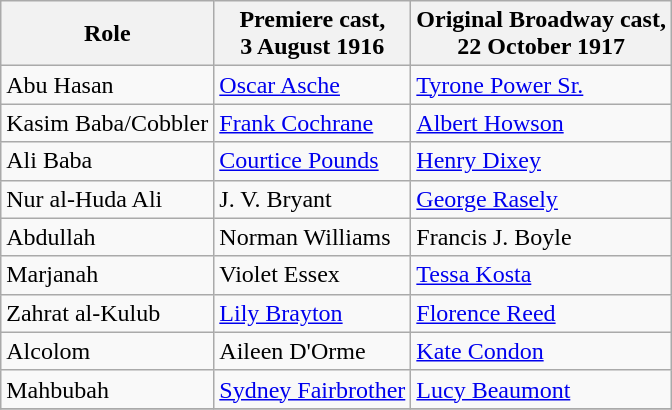<table class="wikitable">
<tr>
<th>Role</th>
<th>Premiere cast,<br>3 August 1916</th>
<th>Original Broadway cast,<br>22 October 1917</th>
</tr>
<tr>
<td>Abu Hasan</td>
<td><a href='#'>Oscar Asche</a></td>
<td><a href='#'>Tyrone Power Sr.</a></td>
</tr>
<tr>
<td>Kasim Baba/Cobbler</td>
<td><a href='#'>Frank Cochrane</a></td>
<td><a href='#'>Albert Howson</a></td>
</tr>
<tr>
<td>Ali Baba</td>
<td><a href='#'>Courtice Pounds</a></td>
<td><a href='#'>Henry Dixey</a></td>
</tr>
<tr>
<td>Nur al-Huda Ali</td>
<td>J. V. Bryant</td>
<td><a href='#'>George Rasely</a></td>
</tr>
<tr>
<td>Abdullah</td>
<td>Norman Williams</td>
<td>Francis J. Boyle</td>
</tr>
<tr>
<td>Marjanah</td>
<td>Violet Essex</td>
<td><a href='#'>Tessa Kosta</a></td>
</tr>
<tr>
<td>Zahrat al-Kulub</td>
<td><a href='#'>Lily Brayton</a></td>
<td><a href='#'>Florence Reed</a></td>
</tr>
<tr>
<td>Alcolom</td>
<td>Aileen D'Orme</td>
<td><a href='#'>Kate Condon</a></td>
</tr>
<tr>
<td>Mahbubah</td>
<td><a href='#'>Sydney Fairbrother</a></td>
<td><a href='#'>Lucy Beaumont</a></td>
</tr>
<tr>
</tr>
</table>
